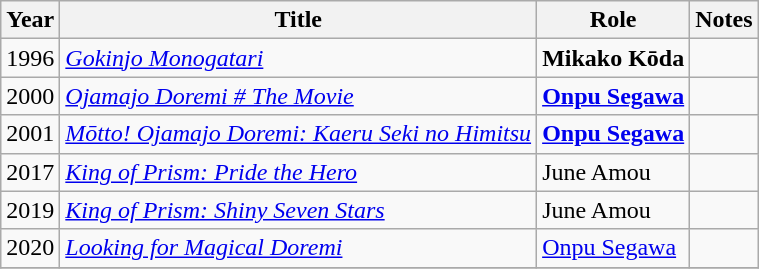<table class="wikitable sortable">
<tr>
<th>Year</th>
<th>Title</th>
<th>Role</th>
<th class="unsortable">Notes</th>
</tr>
<tr>
<td>1996</td>
<td><em><a href='#'>Gokinjo Monogatari</a></em></td>
<td><strong>Mikako Kōda</strong></td>
<td></td>
</tr>
<tr>
<td>2000</td>
<td><em><a href='#'>Ojamajo Doremi # The Movie</a></em></td>
<td><strong><a href='#'>Onpu Segawa</a></strong></td>
<td></td>
</tr>
<tr>
<td>2001</td>
<td><em><a href='#'>Mōtto! Ojamajo Doremi: Kaeru Seki no Himitsu</a></em></td>
<td><strong><a href='#'>Onpu Segawa</a></strong></td>
<td></td>
</tr>
<tr>
<td>2017</td>
<td><em><a href='#'>King of Prism: Pride the Hero</a></em></td>
<td>June Amou</td>
<td></td>
</tr>
<tr>
<td>2019</td>
<td><em><a href='#'>King of Prism: Shiny Seven Stars</a></em></td>
<td>June Amou</td>
<td></td>
</tr>
<tr>
<td>2020</td>
<td><em><a href='#'>Looking for Magical Doremi</a></em></td>
<td><a href='#'>Onpu Segawa</a></td>
<td></td>
</tr>
<tr>
</tr>
</table>
